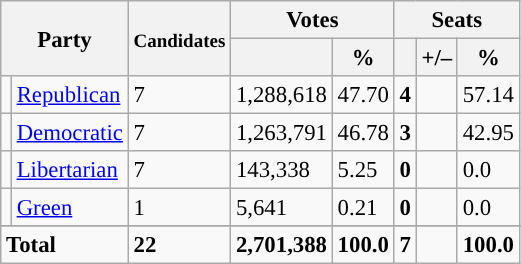<table class="wikitable" style="font-size: 95%;">
<tr>
<th colspan="2" rowspan="2">Party</th>
<th rowspan="2"><small>Candi</small><small>dates</small></th>
<th colspan="2">Votes</th>
<th colspan="3">Seats</th>
</tr>
<tr>
<th></th>
<th>%</th>
<th></th>
<th>+/–</th>
<th>%</th>
</tr>
<tr>
<td style="background:"></td>
<td align="left"><a href='#'>Republican</a></td>
<td>7</td>
<td>1,288,618</td>
<td>47.70</td>
<td><strong>4</strong></td>
<td></td>
<td>57.14</td>
</tr>
<tr>
<td style="background:"></td>
<td align="left"><a href='#'>Democratic</a></td>
<td>7</td>
<td>1,263,791</td>
<td>46.78</td>
<td><strong>3</strong></td>
<td></td>
<td>42.95</td>
</tr>
<tr>
<td style="background:"></td>
<td align="left"><a href='#'>Libertarian</a></td>
<td>7</td>
<td>143,338</td>
<td>5.25</td>
<td><strong>0</strong></td>
<td></td>
<td>0.0</td>
</tr>
<tr>
<td style="background:"></td>
<td align="left"><a href='#'>Green</a></td>
<td>1</td>
<td>5,641</td>
<td>0.21</td>
<td><strong>0</strong></td>
<td></td>
<td>0.0</td>
</tr>
<tr>
</tr>
<tr style="font-weight:bold">
<td colspan="2" align="left">Total</td>
<td>22</td>
<td>2,701,388</td>
<td>100.0</td>
<td>7</td>
<td></td>
<td>100.0</td>
</tr>
</table>
